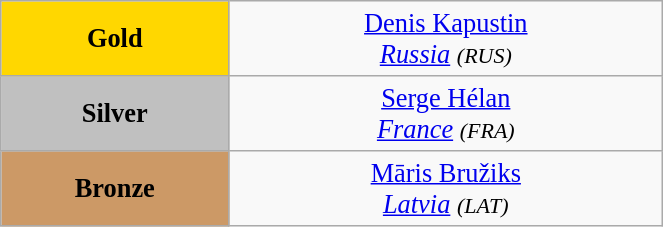<table class="wikitable" style=" text-align:center; font-size:110%;" width="35%">
<tr>
<td bgcolor="gold"><strong>Gold</strong></td>
<td> <a href='#'>Denis Kapustin</a><br><em><a href='#'>Russia</a> <small>(RUS)</small></em></td>
</tr>
<tr>
<td bgcolor="silver"><strong>Silver</strong></td>
<td> <a href='#'>Serge Hélan</a><br><em><a href='#'>France</a> <small>(FRA)</small></em></td>
</tr>
<tr>
<td bgcolor="CC9966"><strong>Bronze</strong></td>
<td> <a href='#'>Māris Bružiks</a><br><em><a href='#'>Latvia</a> <small>(LAT)</small></em></td>
</tr>
</table>
